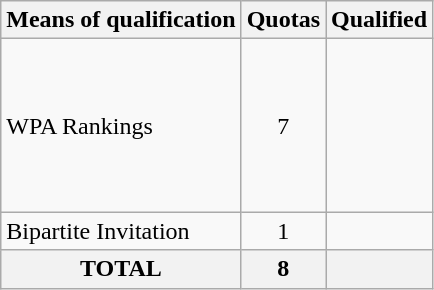<table class = "wikitable">
<tr>
<th>Means of qualification</th>
<th>Quotas</th>
<th>Qualified</th>
</tr>
<tr>
<td>WPA Rankings</td>
<td align="center">7</td>
<td><br><br><br><br><br><br></td>
</tr>
<tr>
<td>Bipartite Invitation</td>
<td align="center">1</td>
<td></td>
</tr>
<tr>
<th>TOTAL</th>
<th>8</th>
<th></th>
</tr>
</table>
